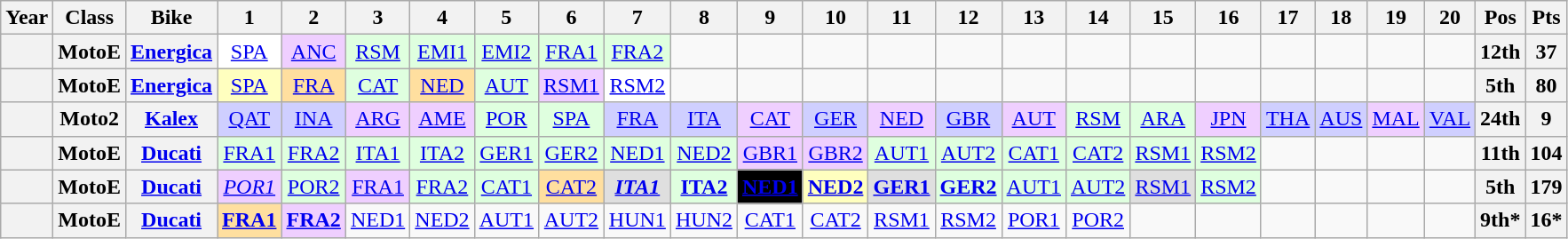<table class="wikitable" style="text-align:center">
<tr>
<th>Year</th>
<th>Class</th>
<th>Bike</th>
<th>1</th>
<th>2</th>
<th>3</th>
<th>4</th>
<th>5</th>
<th>6</th>
<th>7</th>
<th>8</th>
<th>9</th>
<th>10</th>
<th>11</th>
<th>12</th>
<th>13</th>
<th>14</th>
<th>15</th>
<th>16</th>
<th>17</th>
<th>18</th>
<th>19</th>
<th>20</th>
<th>Pos</th>
<th>Pts</th>
</tr>
<tr>
<th></th>
<th>MotoE</th>
<th><a href='#'>Energica</a></th>
<td style="background:#ffffff;"><a href='#'>SPA</a><br></td>
<td style="background:#efcfff;"><a href='#'>ANC</a><br></td>
<td style="background:#dfffdf;"><a href='#'>RSM</a><br></td>
<td style="background:#dfffdf;"><a href='#'>EMI1</a><br></td>
<td style="background:#dfffdf;"><a href='#'>EMI2</a><br></td>
<td style="background:#dfffdf;"><a href='#'>FRA1</a><br></td>
<td style="background:#dfffdf;"><a href='#'>FRA2</a><br></td>
<td></td>
<td></td>
<td></td>
<td></td>
<td></td>
<td></td>
<td></td>
<td></td>
<td></td>
<td></td>
<td></td>
<td></td>
<td></td>
<th>12th</th>
<th>37</th>
</tr>
<tr>
<th></th>
<th>MotoE</th>
<th><a href='#'>Energica</a></th>
<td style="background:#ffffbf;"><a href='#'>SPA</a><br></td>
<td style="background:#ffdf9f;"><a href='#'>FRA</a><br></td>
<td style="background:#dfffdf;"><a href='#'>CAT</a><br></td>
<td style="background:#ffdf9f;"><a href='#'>NED</a><br></td>
<td style="background:#dfffdf;"><a href='#'>AUT</a><br></td>
<td style="background:#efcfff;"><a href='#'>RSM1</a><br></td>
<td style="background:#ffffff;"><a href='#'>RSM2</a><br></td>
<td></td>
<td></td>
<td></td>
<td></td>
<td></td>
<td></td>
<td></td>
<td></td>
<td></td>
<td></td>
<td></td>
<td></td>
<td></td>
<th>5th</th>
<th>80</th>
</tr>
<tr>
<th align="left"></th>
<th align="left">Moto2</th>
<th align="left"><a href='#'>Kalex</a></th>
<td style="background:#cfcfff;"><a href='#'>QAT</a><br></td>
<td style="background:#cfcfff;"><a href='#'>INA</a><br></td>
<td style="background:#efcfff;"><a href='#'>ARG</a><br></td>
<td style="background:#efcfff;"><a href='#'>AME</a><br></td>
<td style="background:#dfffdf;"><a href='#'>POR</a><br></td>
<td style="background:#dfffdf;"><a href='#'>SPA</a><br></td>
<td style="background:#cfcfff;"><a href='#'>FRA</a><br></td>
<td style="background:#cfcfff;"><a href='#'>ITA</a><br></td>
<td style="background:#efcfff;"><a href='#'>CAT</a><br></td>
<td style="background:#cfcfff;"><a href='#'>GER</a><br></td>
<td style="background:#efcfff;"><a href='#'>NED</a><br></td>
<td style="background:#cfcfff;"><a href='#'>GBR</a><br></td>
<td style="background:#efcfff;"><a href='#'>AUT</a><br></td>
<td style="background:#dfffdf;"><a href='#'>RSM</a><br></td>
<td style="background:#dfffdf;"><a href='#'>ARA</a><br></td>
<td style="background:#efcfff;"><a href='#'>JPN</a><br></td>
<td style="background:#cfcfff;"><a href='#'>THA</a><br></td>
<td style="background:#cfcfff;"><a href='#'>AUS</a><br></td>
<td style="background:#efcfff;"><a href='#'>MAL</a><br></td>
<td style="background:#cfcfff;"><a href='#'>VAL</a><br></td>
<th>24th</th>
<th>9</th>
</tr>
<tr>
<th align="left"></th>
<th align="left">MotoE</th>
<th align="left"><a href='#'>Ducati</a></th>
<td style="background:#dfffdf;"><a href='#'>FRA1</a><br></td>
<td style="background:#dfffdf;"><a href='#'>FRA2</a><br></td>
<td style="background:#dfffdf;"><a href='#'>ITA1</a><br></td>
<td style="background:#dfffdf;"><a href='#'>ITA2</a><br></td>
<td style="background:#dfffdf;"><a href='#'>GER1</a><br></td>
<td style="background:#dfffdf;"><a href='#'>GER2</a><br></td>
<td style="background:#dfffdf;"><a href='#'>NED1</a><br></td>
<td style="background:#dfffdf;"><a href='#'>NED2</a><br></td>
<td style="background:#efcfff;"><a href='#'>GBR1</a><br></td>
<td style="background:#efcfff;"><a href='#'>GBR2</a><br></td>
<td style="background:#dfffdf;"><a href='#'>AUT1</a><br></td>
<td style="background:#dfffdf;"><a href='#'>AUT2</a><br></td>
<td style="background:#dfffdf;"><a href='#'>CAT1</a><br></td>
<td style="background:#dfffdf;"><a href='#'>CAT2</a><br></td>
<td style="background:#dfffdf;"><a href='#'>RSM1</a><br></td>
<td style="background:#dfffdf;"><a href='#'>RSM2</a><br></td>
<td></td>
<td></td>
<td></td>
<td></td>
<th>11th</th>
<th>104</th>
</tr>
<tr>
<th></th>
<th>MotoE</th>
<th><a href='#'>Ducati</a></th>
<td style="background:#EFCFFF;"><em><a href='#'>POR1</a></em><br></td>
<td style="background:#DFFFDF;"><a href='#'>POR2</a><br></td>
<td style="background:#EFCFFF;"><a href='#'>FRA1</a><br></td>
<td style="background:#DFFFDF;"><a href='#'>FRA2</a><br></td>
<td style="background:#DFFFDF;"><a href='#'>CAT1</a><br></td>
<td style="background:#FFDF9F;"><a href='#'>CAT2</a><br></td>
<td style="background:#DFDFDF;"><strong><em><a href='#'>ITA1</a></em></strong><br></td>
<td style="background:#DFFFDF;"><strong><a href='#'>ITA2</a></strong><br></td>
<td style="background:#000000; color:#FFFFFF;"><strong><a href='#'><span>NED1</span></a></strong><br></td>
<td style="background:#FFFFBF;"><strong><a href='#'>NED2</a></strong><br></td>
<td style="background:#DFDFDF;"><strong><a href='#'>GER1</a></strong><br></td>
<td style="background:#DFFFDF;"><strong><a href='#'>GER2</a></strong><br></td>
<td style="background:#DFFFDF;"><a href='#'>AUT1</a><br></td>
<td style="background:#DFFFDF;"><a href='#'>AUT2</a><br></td>
<td style="background:#DFDFDF;"><a href='#'>RSM1</a><br></td>
<td style="background:#DFFFDF;"><a href='#'>RSM2</a><br></td>
<td></td>
<td></td>
<td></td>
<td></td>
<th>5th</th>
<th>179</th>
</tr>
<tr>
<th></th>
<th>MotoE</th>
<th><a href='#'>Ducati</a></th>
<td style="background:#ffdf9f;"><strong><a href='#'>FRA1</a></strong><br></td>
<td style="background:#efcfff;"><strong><a href='#'>FRA2</a></strong><br></td>
<td><a href='#'>NED1</a></td>
<td><a href='#'>NED2</a></td>
<td><a href='#'>AUT1</a></td>
<td><a href='#'>AUT2</a></td>
<td><a href='#'>HUN1</a></td>
<td><a href='#'>HUN2</a></td>
<td><a href='#'>CAT1</a></td>
<td><a href='#'>CAT2</a></td>
<td><a href='#'>RSM1</a></td>
<td><a href='#'>RSM2</a></td>
<td><a href='#'>POR1</a></td>
<td><a href='#'>POR2</a></td>
<td></td>
<td></td>
<td></td>
<td></td>
<td></td>
<td></td>
<th>9th*</th>
<th>16*</th>
</tr>
</table>
